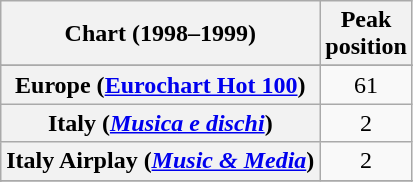<table class="wikitable sortable plainrowheaders" style="text-align:center">
<tr>
<th scope="col">Chart (1998–1999)</th>
<th scope="col">Peak<br>position</th>
</tr>
<tr>
</tr>
<tr>
<th scope="row">Europe (<a href='#'>Eurochart Hot 100</a>)</th>
<td>61</td>
</tr>
<tr>
<th scope="row">Italy (<em><a href='#'>Musica e dischi</a></em>)</th>
<td>2</td>
</tr>
<tr>
<th scope="row">Italy Airplay (<em><a href='#'>Music & Media</a></em>)</th>
<td>2</td>
</tr>
<tr>
</tr>
<tr>
</tr>
<tr>
</tr>
</table>
